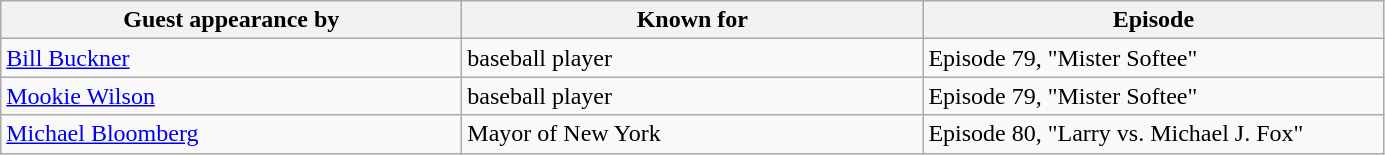<table class="wikitable">
<tr>
<th scope="col" style="width:300px;">Guest appearance by</th>
<th scope="col" style="width:300px;">Known for</th>
<th scope="col" style="width:300px;">Episode</th>
</tr>
<tr>
<td><a href='#'>Bill Buckner</a></td>
<td>baseball player</td>
<td>Episode 79, "Mister Softee"</td>
</tr>
<tr>
<td><a href='#'>Mookie Wilson</a></td>
<td>baseball player</td>
<td>Episode 79, "Mister Softee"</td>
</tr>
<tr>
<td><a href='#'>Michael Bloomberg</a></td>
<td>Mayor of New York</td>
<td>Episode 80, "Larry vs. Michael J. Fox"</td>
</tr>
</table>
